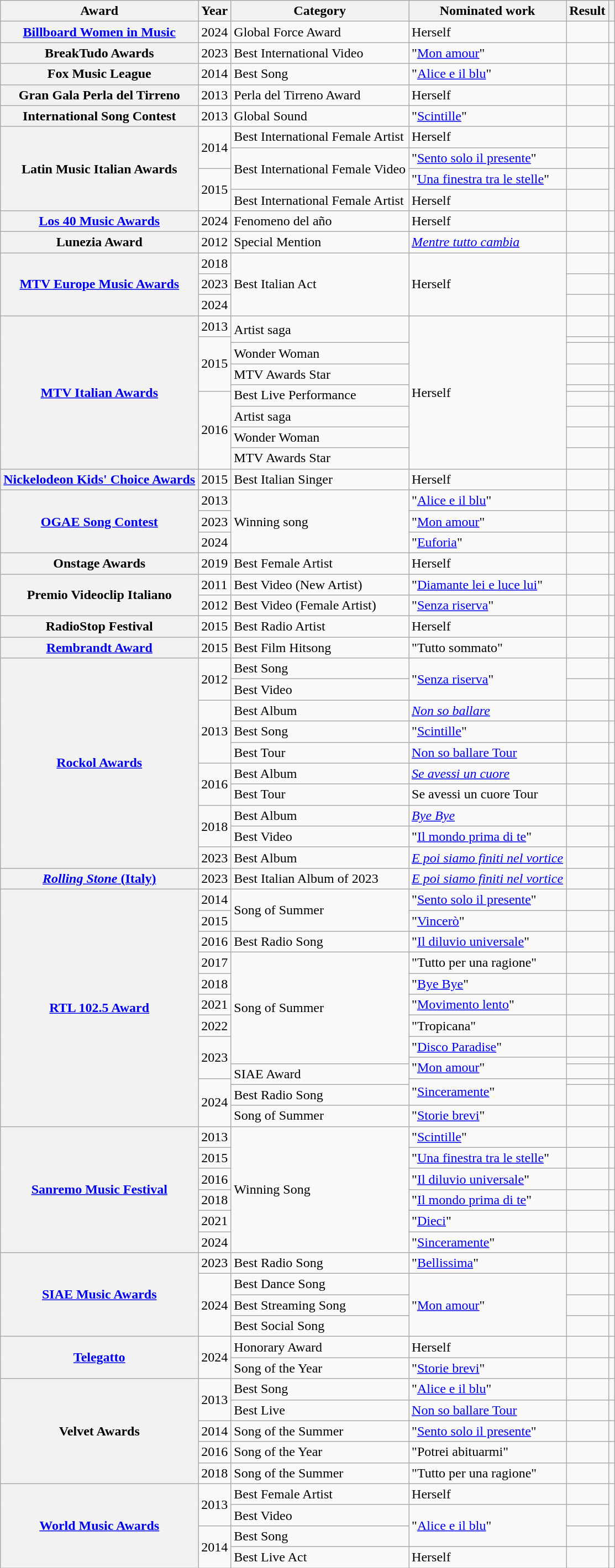<table class="wikitable sortable plainrowheaders">
<tr>
<th scope="col">Award</th>
<th scope="col">Year</th>
<th scope="col">Category</th>
<th scope="col">Nominated work</th>
<th scope="col">Result</th>
<th scope="col"></th>
</tr>
<tr>
<th scope=row><a href='#'>Billboard Women in Music</a></th>
<td>2024</td>
<td>Global Force Award</td>
<td>Herself</td>
<td></td>
<td></td>
</tr>
<tr>
<th scope=row>BreakTudo Awards</th>
<td>2023</td>
<td>Best International Video</td>
<td>"<a href='#'>Mon amour</a>"</td>
<td></td>
<td></td>
</tr>
<tr>
<th scope=row>Fox Music League</th>
<td>2014</td>
<td>Best Song</td>
<td>"<a href='#'>Alice e il blu</a>"</td>
<td></td>
<td></td>
</tr>
<tr>
<th scope=row>Gran Gala Perla del Tirreno</th>
<td>2013</td>
<td>Perla del Tirreno Award</td>
<td>Herself</td>
<td></td>
<td></td>
</tr>
<tr>
<th scope=row>International Song Contest</th>
<td>2013</td>
<td>Global Sound</td>
<td>"<a href='#'>Scintille</a>"</td>
<td></td>
<td></td>
</tr>
<tr>
<th scope=row rowspan=4>Latin Music Italian Awards</th>
<td rowspan=2>2014</td>
<td>Best International Female Artist</td>
<td>Herself</td>
<td></td>
<td rowspan=2></td>
</tr>
<tr>
<td rowspan=2>Best International Female Video</td>
<td>"<a href='#'>Sento solo il presente</a>"</td>
<td></td>
</tr>
<tr>
<td rowspan=2>2015</td>
<td>"<a href='#'>Una finestra tra le stelle</a>"</td>
<td></td>
<td rowspan=2></td>
</tr>
<tr>
<td>Best International Female Artist</td>
<td>Herself</td>
<td></td>
</tr>
<tr>
<th scope=row><a href='#'>Los 40 Music Awards</a></th>
<td>2024</td>
<td>Fenomeno del año</td>
<td>Herself</td>
<td></td>
<td></td>
</tr>
<tr>
<th scope=row>Lunezia Award</th>
<td>2012</td>
<td>Special Mention</td>
<td><em><a href='#'>Mentre tutto cambia</a></em></td>
<td></td>
<td></td>
</tr>
<tr>
<th scope=row rowspan=3><a href='#'>MTV Europe Music Awards</a></th>
<td>2018</td>
<td rowspan=3>Best Italian Act</td>
<td rowspan=3>Herself</td>
<td></td>
<td></td>
</tr>
<tr>
<td>2023</td>
<td></td>
<td></td>
</tr>
<tr>
<td>2024</td>
<td></td>
<td></td>
</tr>
<tr>
<th scope=row rowspan=9><a href='#'>MTV Italian Awards</a></th>
<td>2013</td>
<td rowspan=2>Artist saga</td>
<td rowspan=9>Herself</td>
<td></td>
<td></td>
</tr>
<tr>
<td rowspan=4>2015</td>
<td></td>
<td></td>
</tr>
<tr>
<td>Wonder Woman</td>
<td></td>
<td></td>
</tr>
<tr>
<td>MTV Awards Star</td>
<td></td>
<td></td>
</tr>
<tr>
<td rowspan=2>Best Live Performance</td>
<td></td>
<td></td>
</tr>
<tr>
<td rowspan=4>2016</td>
<td></td>
<td></td>
</tr>
<tr>
<td>Artist saga</td>
<td></td>
<td></td>
</tr>
<tr>
<td>Wonder Woman</td>
<td></td>
<td></td>
</tr>
<tr>
<td>MTV Awards Star</td>
<td></td>
<td></td>
</tr>
<tr>
<th scope=row><a href='#'>Nickelodeon Kids' Choice Awards</a></th>
<td>2015</td>
<td>Best Italian Singer</td>
<td>Herself</td>
<td></td>
<td></td>
</tr>
<tr>
<th scope=row rowspan=3><a href='#'>OGAE Song Contest</a></th>
<td>2013</td>
<td rowspan=3>Winning song</td>
<td>"<a href='#'>Alice e il blu</a>"</td>
<td></td>
<td></td>
</tr>
<tr>
<td>2023</td>
<td>"<a href='#'>Mon amour</a>"</td>
<td></td>
<td></td>
</tr>
<tr>
<td>2024</td>
<td>"<a href='#'>Euforia</a>"</td>
<td></td>
<td></td>
</tr>
<tr>
<th scope=row>Onstage Awards</th>
<td>2019</td>
<td>Best Female Artist</td>
<td>Herself</td>
<td></td>
<td></td>
</tr>
<tr>
<th scope=row rowspan=2>Premio Videoclip Italiano</th>
<td>2011</td>
<td>Best Video (New Artist)</td>
<td>"<a href='#'>Diamante lei e luce lui</a>"</td>
<td></td>
<td></td>
</tr>
<tr>
<td>2012</td>
<td>Best Video (Female Artist)</td>
<td>"<a href='#'>Senza riserva</a>"</td>
<td></td>
<td></td>
</tr>
<tr>
<th scope=row>RadioStop Festival</th>
<td>2015</td>
<td>Best Radio Artist</td>
<td>Herself</td>
<td></td>
<td></td>
</tr>
<tr>
<th scope=row><a href='#'>Rembrandt Award</a></th>
<td>2015</td>
<td>Best Film Hitsong</td>
<td>"Tutto sommato"</td>
<td></td>
<td></td>
</tr>
<tr>
<th scope=row rowspan=10><a href='#'>Rockol Awards</a></th>
<td rowspan=2>2012</td>
<td>Best Song</td>
<td rowspan=2>"<a href='#'>Senza riserva</a>"</td>
<td></td>
<td></td>
</tr>
<tr>
<td>Best Video</td>
<td></td>
<td></td>
</tr>
<tr>
<td rowspan=3>2013</td>
<td>Best Album</td>
<td><em><a href='#'>Non so ballare</a></em></td>
<td></td>
<td></td>
</tr>
<tr>
<td>Best Song</td>
<td>"<a href='#'>Scintille</a>"</td>
<td></td>
<td></td>
</tr>
<tr>
<td>Best Tour</td>
<td><a href='#'>Non so ballare Tour</a></td>
<td></td>
<td></td>
</tr>
<tr>
<td rowspan=2>2016</td>
<td>Best Album</td>
<td><em><a href='#'>Se avessi un cuore</a></em></td>
<td></td>
<td></td>
</tr>
<tr>
<td>Best Tour</td>
<td>Se avessi un cuore Tour</td>
<td></td>
<td></td>
</tr>
<tr>
<td rowspan=2>2018</td>
<td>Best Album</td>
<td><em><a href='#'>Bye Bye</a></em></td>
<td></td>
<td></td>
</tr>
<tr>
<td>Best Video</td>
<td>"<a href='#'>Il mondo prima di te</a>"</td>
<td></td>
<td></td>
</tr>
<tr>
<td>2023</td>
<td>Best Album</td>
<td><em><a href='#'>E poi siamo finiti nel vortice</a></em></td>
<td></td>
<td></td>
</tr>
<tr>
<th scope=row><a href='#'><em>Rolling Stone</em> (Italy)</a></th>
<td>2023</td>
<td>Best Italian Album of 2023</td>
<td><em><a href='#'>E poi siamo finiti nel vortice</a></em></td>
<td></td>
<td></td>
</tr>
<tr>
<th scope=row rowspan=13><a href='#'>RTL 102.5 Award</a></th>
<td>2014</td>
<td rowspan=2>Song of Summer</td>
<td>"<a href='#'>Sento solo il presente</a>"</td>
<td></td>
<td></td>
</tr>
<tr>
<td>2015</td>
<td>"<a href='#'>Vincerò</a>"</td>
<td></td>
<td></td>
</tr>
<tr>
<td>2016</td>
<td>Best Radio Song</td>
<td>"<a href='#'>Il diluvio universale</a>"</td>
<td></td>
<td></td>
</tr>
<tr>
<td>2017</td>
<td rowspan=6>Song of Summer</td>
<td>"Tutto per una ragione"</td>
<td></td>
<td></td>
</tr>
<tr>
<td>2018</td>
<td>"<a href='#'>Bye Bye</a>"</td>
<td></td>
<td></td>
</tr>
<tr>
<td>2021</td>
<td>"<a href='#'>Movimento lento</a>"</td>
<td></td>
<td></td>
</tr>
<tr>
<td>2022</td>
<td>"Tropicana"</td>
<td></td>
<td></td>
</tr>
<tr>
<td rowspan=3>2023</td>
<td>"<a href='#'>Disco Paradise</a>"</td>
<td></td>
<td></td>
</tr>
<tr>
<td rowspan=2>"<a href='#'>Mon amour</a>"</td>
<td></td>
<td></td>
</tr>
<tr>
<td rowspan=2>SIAE Award</td>
<td></td>
<td></td>
</tr>
<tr>
<td rowspan=3>2024</td>
<td rowspan="2">"<a href='#'>Sinceramente</a>"</td>
<td></td>
<td></td>
</tr>
<tr>
<td>Best Radio Song</td>
<td></td>
<td></td>
</tr>
<tr>
<td>Song of Summer</td>
<td>"<a href='#'>Storie brevi</a>"</td>
<td></td>
<td></td>
</tr>
<tr>
<th scope=row rowspan=6><a href='#'>Sanremo Music Festival</a></th>
<td>2013</td>
<td rowspan=6>Winning Song</td>
<td>"<a href='#'>Scintille</a>"</td>
<td></td>
<td></td>
</tr>
<tr>
<td>2015</td>
<td>"<a href='#'>Una finestra tra le stelle</a>"</td>
<td></td>
<td></td>
</tr>
<tr>
<td>2016</td>
<td>"<a href='#'>Il diluvio universale</a>"</td>
<td></td>
<td></td>
</tr>
<tr>
<td>2018</td>
<td>"<a href='#'>Il mondo prima di te</a>"</td>
<td></td>
<td></td>
</tr>
<tr>
<td>2021</td>
<td>"<a href='#'>Dieci</a>"</td>
<td></td>
<td></td>
</tr>
<tr>
<td>2024</td>
<td>"<a href='#'>Sinceramente</a>"</td>
<td></td>
<td></td>
</tr>
<tr>
<th scope=row rowspan=4><a href='#'>SIAE Music Awards</a></th>
<td>2023</td>
<td>Best Radio Song</td>
<td>"<a href='#'>Bellissima</a>"</td>
<td></td>
<td></td>
</tr>
<tr>
<td rowspan=3>2024</td>
<td>Best Dance Song</td>
<td rowspan=3>"<a href='#'>Mon amour</a>"</td>
<td></td>
<td></td>
</tr>
<tr>
<td>Best Streaming Song</td>
<td></td>
<td></td>
</tr>
<tr>
<td>Best Social Song</td>
<td></td>
<td></td>
</tr>
<tr>
<th scope=row rowspan=2><a href='#'>Telegatto</a></th>
<td rowspan=2>2024</td>
<td>Honorary Award</td>
<td>Herself</td>
<td></td>
<td></td>
</tr>
<tr>
<td>Song of the Year</td>
<td>"<a href='#'>Storie brevi</a>"</td>
<td></td>
<td></td>
</tr>
<tr>
<th scope=row rowspan=5>Velvet Awards</th>
<td rowspan=2>2013</td>
<td>Best Song</td>
<td>"<a href='#'>Alice e il blu</a>"</td>
<td></td>
<td></td>
</tr>
<tr>
<td>Best Live</td>
<td><a href='#'>Non so ballare Tour</a></td>
<td></td>
<td></td>
</tr>
<tr>
<td>2014</td>
<td>Song of the Summer</td>
<td>"<a href='#'>Sento solo il presente</a>"</td>
<td></td>
<td></td>
</tr>
<tr>
<td>2016</td>
<td>Song of the Year</td>
<td>"Potrei abituarmi"</td>
<td></td>
<td></td>
</tr>
<tr>
<td>2018</td>
<td>Song of the Summer</td>
<td>"Tutto per una ragione"</td>
<td></td>
<td></td>
</tr>
<tr>
<th scope=row rowspan=4><a href='#'>World Music Awards</a></th>
<td rowspan=2>2013</td>
<td>Best Female Artist</td>
<td>Herself</td>
<td></td>
<td rowspan=2></td>
</tr>
<tr>
<td>Best Video</td>
<td rowspan=2>"<a href='#'>Alice e il blu</a>"</td>
<td></td>
</tr>
<tr>
<td rowspan=2>2014</td>
<td>Best Song</td>
<td></td>
<td></td>
</tr>
<tr>
<td>Best Live Act</td>
<td>Herself</td>
<td></td>
<td></td>
</tr>
</table>
